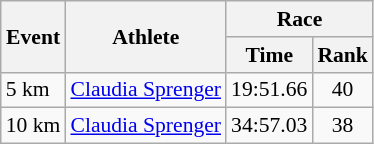<table class="wikitable" border="1" style="font-size:90%">
<tr>
<th rowspan=2>Event</th>
<th rowspan=2>Athlete</th>
<th colspan=2>Race</th>
</tr>
<tr>
<th>Time</th>
<th>Rank</th>
</tr>
<tr>
<td>5 km</td>
<td><a href='#'>Claudia Sprenger</a></td>
<td align=center>19:51.66</td>
<td align=center>40</td>
</tr>
<tr>
<td>10 km</td>
<td><a href='#'>Claudia Sprenger</a></td>
<td align=center>34:57.03</td>
<td align=center>38</td>
</tr>
</table>
